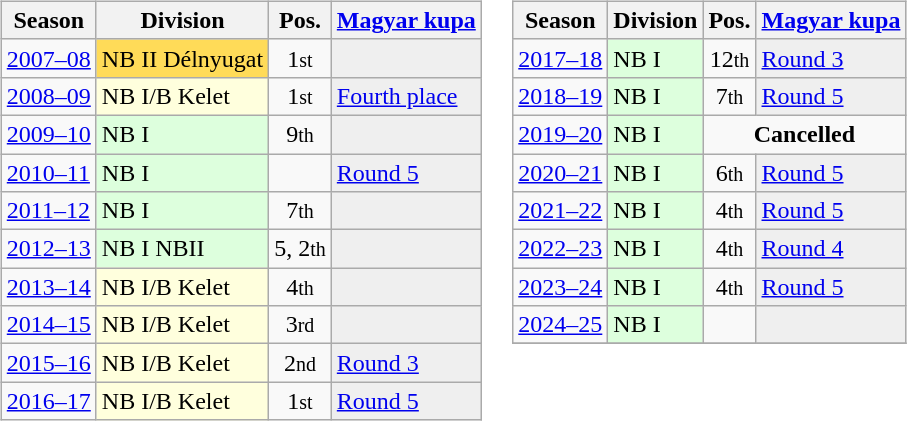<table>
<tr>
<td valign="top"><br><table class="wikitable text-align:center">
<tr>
<th>Season</th>
<th>Division</th>
<th>Pos.</th>
<th><a href='#'>Magyar kupa</a></th>
</tr>
<tr>
<td><a href='#'>2007–08</a></td>
<td bgcolor=#ffdb58>NB II Délnyugat </td>
<td align=center>1<small>st</small></td>
<td style="background:#efefef;"></td>
</tr>
<tr>
<td><a href='#'>2008–09</a></td>
<td bgcolor=#ffffdd>NB I/B Kelet </td>
<td align=center>1<small>st</small></td>
<td style="background:#efefef;"><a href='#'>Fourth place</a></td>
</tr>
<tr>
<td><a href='#'>2009–10</a></td>
<td bgcolor=#ddffdd>NB I</td>
<td align=center>9<small>th</small></td>
<td style="background:#efefef;"></td>
</tr>
<tr>
<td><a href='#'>2010–11</a></td>
<td bgcolor=#ddffdd>NB I</td>
<td align=center></td>
<td style="background:#efefef;"><a href='#'>Round 5</a></td>
</tr>
<tr>
<td><a href='#'>2011–12</a></td>
<td bgcolor=#ddffdd>NB I</td>
<td align=center>7<small>th</small></td>
<td style="background:#efefef;"></td>
</tr>
<tr>
<td><a href='#'>2012–13</a></td>
<td bgcolor=#ddffdd>NB I  NBII </td>
<td align=center>5, 2<small>th</small></td>
<td style="background:#efefef;"></td>
</tr>
<tr>
<td><a href='#'>2013–14</a></td>
<td bgcolor=#ffffdd>NB I/B Kelet</td>
<td align=center>4<small>th</small></td>
<td style="background:#efefef;"></td>
</tr>
<tr>
<td><a href='#'>2014–15</a></td>
<td bgcolor=#ffffdd>NB I/B Kelet</td>
<td align=center>3<small>rd</small></td>
<td style="background:#efefef;"></td>
</tr>
<tr>
<td><a href='#'>2015–16</a></td>
<td bgcolor=#ffffdd>NB I/B Kelet</td>
<td align=center>2<small>nd</small></td>
<td style="background:#efefef;"><a href='#'>Round 3</a></td>
</tr>
<tr>
<td><a href='#'>2016–17</a></td>
<td bgcolor=#ffffdd>NB I/B Kelet </td>
<td align=center>1<small>st</small></td>
<td style="background:#efefef;"><a href='#'>Round 5</a></td>
</tr>
</table>
</td>
<td valign="top"><br><table class="wikitable text-align:center">
<tr>
<th>Season</th>
<th>Division</th>
<th>Pos.</th>
<th><a href='#'>Magyar kupa</a></th>
</tr>
<tr>
<td><a href='#'>2017–18</a></td>
<td bgcolor=#ddffdd>NB I</td>
<td align=center>12<small>th</small></td>
<td style="background:#efefef;"><a href='#'>Round 3</a></td>
</tr>
<tr |->
<td><a href='#'>2018–19</a></td>
<td bgcolor=#ddffdd>NB I</td>
<td align=center>7<small>th</small></td>
<td style="background:#efefef;"><a href='#'>Round 5</a></td>
</tr>
<tr |->
<td><a href='#'>2019–20</a></td>
<td bgcolor=#ddffdd>NB I</td>
<td colspan=2 align=center><strong>Cancelled</strong></td>
</tr>
<tr |->
<td><a href='#'>2020–21</a></td>
<td bgcolor=#ddffdd>NB I</td>
<td align=center>6<small>th</small></td>
<td style="background:#efefef;"><a href='#'>Round 5</a></td>
</tr>
<tr>
<td><a href='#'>2021–22</a></td>
<td bgcolor=#ddffdd>NB I</td>
<td align=center>4<small>th</small></td>
<td style="background:#efefef;"><a href='#'>Round 5</a></td>
</tr>
<tr>
<td><a href='#'>2022–23</a></td>
<td style="background:#ddffdd">NB I</td>
<td align=center>4<small>th</small></td>
<td style="background:#efefef;"><a href='#'>Round 4</a></td>
</tr>
<tr>
<td><a href='#'>2023–24</a></td>
<td style="background:#ddffdd">NB I</td>
<td align=center>4<small>th</small></td>
<td style="background:#efefef;"><a href='#'>Round 5</a></td>
</tr>
<tr>
<td><a href='#'>2024–25</a></td>
<td style="background:#ddffdd">NB I</td>
<td align=center></td>
<td style="background:#efefef;"></td>
</tr>
<tr>
</tr>
</table>
</td>
</tr>
</table>
